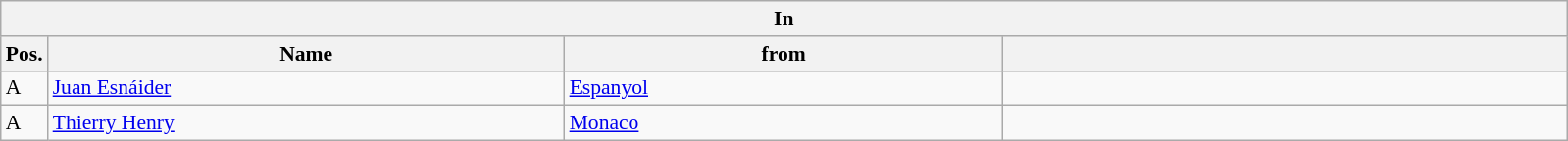<table class="wikitable" style="font-size:90%;">
<tr>
<th colspan="4">In</th>
</tr>
<tr>
<th width=3%>Pos.</th>
<th width=33%>Name</th>
<th width=28%>from</th>
<th width=36%></th>
</tr>
<tr>
<td>A</td>
<td> <a href='#'>Juan Esnáider</a></td>
<td><a href='#'>Espanyol</a></td>
<td></td>
</tr>
<tr>
<td>A</td>
<td> <a href='#'>Thierry Henry</a></td>
<td><a href='#'>Monaco</a></td>
<td></td>
</tr>
</table>
